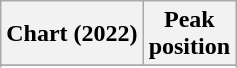<table class="wikitable sortable plainrowheaders" style="text-align:center">
<tr>
<th scope="col">Chart (2022)</th>
<th scope="col">Peak<br>position</th>
</tr>
<tr>
</tr>
<tr>
</tr>
<tr>
</tr>
<tr>
</tr>
<tr>
</tr>
<tr>
</tr>
<tr>
</tr>
<tr>
</tr>
<tr>
</tr>
<tr>
</tr>
<tr>
</tr>
<tr>
</tr>
<tr>
</tr>
<tr>
</tr>
<tr>
</tr>
<tr>
</tr>
<tr>
</tr>
<tr>
</tr>
<tr>
</tr>
<tr>
</tr>
</table>
